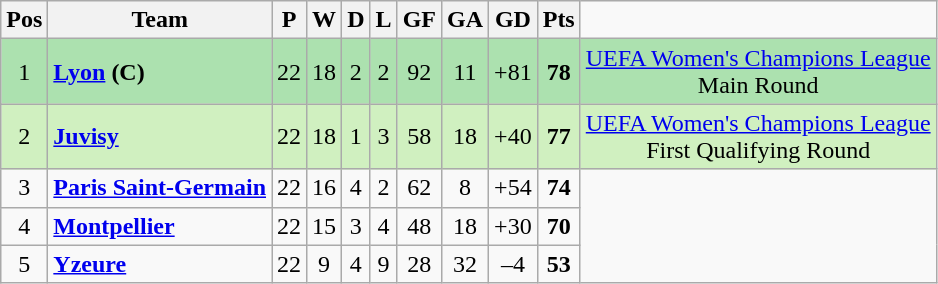<table class="wikitable sortable" style="text-align: center;">
<tr>
<th align="center">Pos</th>
<th align="center">Team</th>
<th align="center">P</th>
<th align="center">W</th>
<th align="center">D</th>
<th align="center">L</th>
<th align="center">GF</th>
<th align="center">GA</th>
<th align="center">GD</th>
<th align="center">Pts</th>
</tr>
<tr align=center style="background:#ACE1AF;">
<td>1</td>
<td style="text-align:left;"><strong><a href='#'>Lyon</a></strong> <strong>(C)</strong></td>
<td>22</td>
<td>18</td>
<td>2</td>
<td>2</td>
<td>92</td>
<td>11</td>
<td>+81</td>
<td><strong>78</strong></td>
<td><a href='#'>UEFA Women's Champions League</a> <br> Main Round</td>
</tr>
<tr align=center style="background:#D0F0C0;">
<td>2</td>
<td style="text-align:left;"><strong><a href='#'>Juvisy</a></strong></td>
<td>22</td>
<td>18</td>
<td>1</td>
<td>3</td>
<td>58</td>
<td>18</td>
<td>+40</td>
<td><strong>77</strong></td>
<td><a href='#'>UEFA Women's Champions League</a> <br> First Qualifying Round</td>
</tr>
<tr>
<td>3</td>
<td style="text-align:left;"><strong><a href='#'>Paris Saint-Germain</a></strong></td>
<td>22</td>
<td>16</td>
<td>4</td>
<td>2</td>
<td>62</td>
<td>8</td>
<td>+54</td>
<td><strong>74</strong></td>
</tr>
<tr>
<td>4</td>
<td style="text-align:left;"><strong><a href='#'>Montpellier</a></strong></td>
<td>22</td>
<td>15</td>
<td>3</td>
<td>4</td>
<td>48</td>
<td>18</td>
<td>+30</td>
<td><strong>70</strong></td>
</tr>
<tr>
<td>5</td>
<td style="text-align:left;"><strong><a href='#'>Yzeure</a></strong></td>
<td>22</td>
<td>9</td>
<td>4</td>
<td>9</td>
<td>28</td>
<td>32</td>
<td>–4</td>
<td><strong>53</strong></td>
</tr>
</table>
